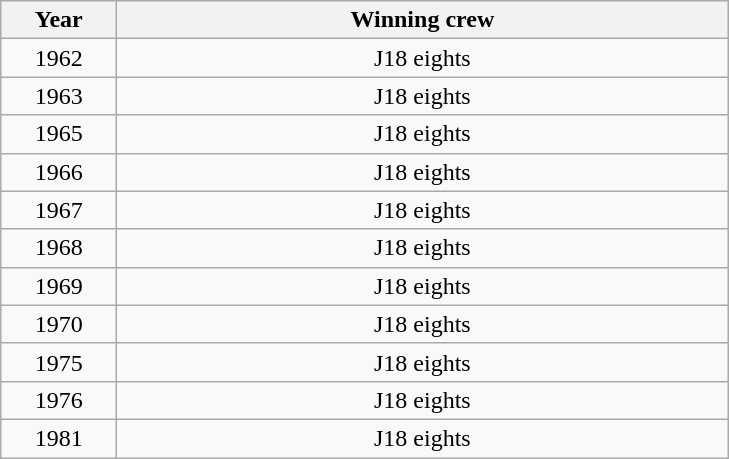<table class="wikitable" style="text-align:center">
<tr>
<th width=70>Year</th>
<th width=400>Winning crew</th>
</tr>
<tr>
<td>1962</td>
<td>J18 eights</td>
</tr>
<tr>
<td>1963</td>
<td>J18 eights</td>
</tr>
<tr>
<td>1965</td>
<td>J18 eights</td>
</tr>
<tr>
<td>1966</td>
<td>J18 eights</td>
</tr>
<tr>
<td>1967</td>
<td>J18 eights</td>
</tr>
<tr>
<td>1968</td>
<td>J18 eights</td>
</tr>
<tr>
<td>1969</td>
<td>J18 eights</td>
</tr>
<tr>
<td>1970</td>
<td>J18 eights</td>
</tr>
<tr>
<td>1975</td>
<td>J18 eights</td>
</tr>
<tr>
<td>1976</td>
<td>J18 eights</td>
</tr>
<tr>
<td>1981</td>
<td>J18 eights</td>
</tr>
</table>
